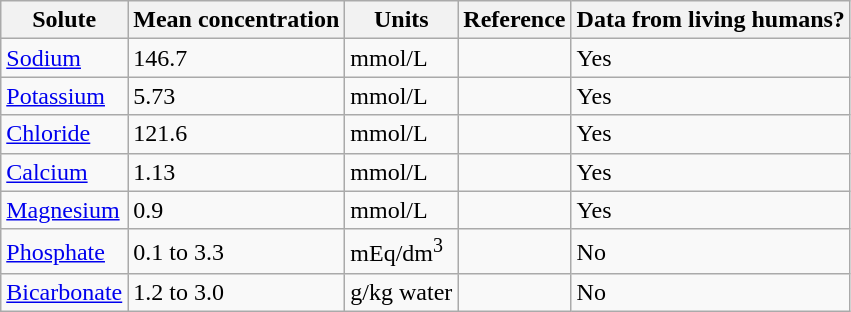<table class="wikitable">
<tr>
<th>Solute</th>
<th>Mean concentration</th>
<th>Units</th>
<th>Reference</th>
<th>Data from living humans?</th>
</tr>
<tr>
<td><a href='#'>Sodium</a></td>
<td>146.7</td>
<td>mmol/L</td>
<td></td>
<td>Yes</td>
</tr>
<tr>
<td><a href='#'>Potassium</a></td>
<td>5.73</td>
<td>mmol/L</td>
<td></td>
<td>Yes</td>
</tr>
<tr>
<td><a href='#'>Chloride</a></td>
<td>121.6</td>
<td>mmol/L</td>
<td></td>
<td>Yes</td>
</tr>
<tr>
<td><a href='#'>Calcium</a></td>
<td>1.13</td>
<td>mmol/L</td>
<td></td>
<td>Yes</td>
</tr>
<tr>
<td><a href='#'>Magnesium</a></td>
<td>0.9</td>
<td>mmol/L</td>
<td></td>
<td>Yes</td>
</tr>
<tr>
<td><a href='#'>Phosphate</a></td>
<td>0.1 to 3.3</td>
<td>mEq/dm<sup>3</sup></td>
<td></td>
<td>No</td>
</tr>
<tr>
<td><a href='#'>Bicarbonate</a></td>
<td>1.2 to 3.0</td>
<td>g/kg water</td>
<td></td>
<td>No</td>
</tr>
</table>
